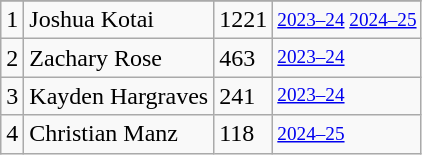<table class="wikitable">
<tr>
</tr>
<tr>
<td>1</td>
<td>Joshua Kotai</td>
<td>1221</td>
<td style="font-size:80%;"><a href='#'>2023–24</a> <a href='#'>2024–25</a></td>
</tr>
<tr>
<td>2</td>
<td>Zachary Rose</td>
<td>463</td>
<td style="font-size:80%;"><a href='#'>2023–24</a></td>
</tr>
<tr>
<td>3</td>
<td>Kayden Hargraves</td>
<td>241</td>
<td style="font-size:80%;"><a href='#'>2023–24</a></td>
</tr>
<tr>
<td>4</td>
<td>Christian Manz</td>
<td>118</td>
<td style="font-size:80%;"><a href='#'>2024–25</a></td>
</tr>
</table>
